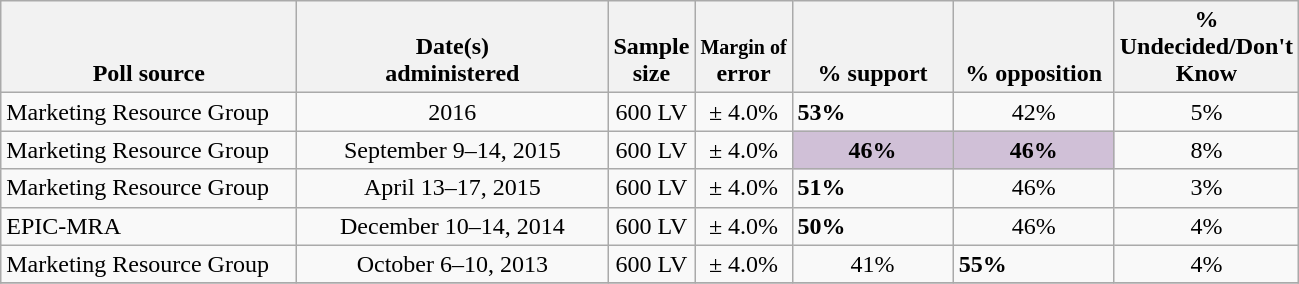<table class="wikitable">
<tr valign= bottom>
<th style="width:190px;">Poll source</th>
<th style="width:200px;">Date(s)<br>administered</th>
<th class=small>Sample<br>size</th>
<th><small>Margin of</small><br>error</th>
<th style="width:100px;">% support</th>
<th style="width:100px;">% opposition</th>
<th style="width:40px;">% Undecided/Don't Know</th>
</tr>
<tr>
<td>Marketing Resource Group</td>
<td align=center>2016</td>
<td align=center>600 LV</td>
<td align=center>± 4.0%</td>
<td><strong>53%</strong></td>
<td align=center>42%</td>
<td align=center>5%</td>
</tr>
<tr>
<td>Marketing Resource Group</td>
<td align=center>September 9–14, 2015</td>
<td align=center>600 LV</td>
<td align=center>± 4.0%</td>
<td style="text-align:center; background:#d0c0d7;"><strong>46%</strong></td>
<td style="text-align:center; background:#d0c0d7;"><strong>46%</strong></td>
<td align=center>8%</td>
</tr>
<tr>
<td>Marketing Resource Group</td>
<td align=center>April 13–17, 2015</td>
<td align=center>600 LV</td>
<td align=center>± 4.0%</td>
<td><strong>51%</strong></td>
<td align=center>46%</td>
<td align=center>3%</td>
</tr>
<tr>
<td>EPIC-MRA</td>
<td align=center>December 10–14, 2014</td>
<td align=center>600 LV</td>
<td align=center>± 4.0%</td>
<td><strong>50%</strong></td>
<td align=center>46%</td>
<td align=center>4%</td>
</tr>
<tr>
<td>Marketing Resource Group</td>
<td align=center>October 6–10, 2013</td>
<td align=center>600 LV</td>
<td align=center>± 4.0%</td>
<td align=center>41%</td>
<td><strong>55%</strong></td>
<td align=center>4%</td>
</tr>
<tr>
</tr>
</table>
